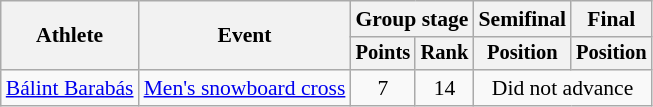<table class="wikitable" style="font-size:90%">
<tr>
<th rowspan="2">Athlete</th>
<th rowspan="2">Event</th>
<th colspan=2>Group stage</th>
<th>Semifinal</th>
<th>Final</th>
</tr>
<tr style="font-size:95%">
<th>Points</th>
<th>Rank</th>
<th>Position</th>
<th>Position</th>
</tr>
<tr align=center>
<td align=left><a href='#'>Bálint Barabás</a></td>
<td align=left><a href='#'>Men's snowboard cross</a></td>
<td>7</td>
<td>14</td>
<td colspan=2>Did not advance</td>
</tr>
</table>
